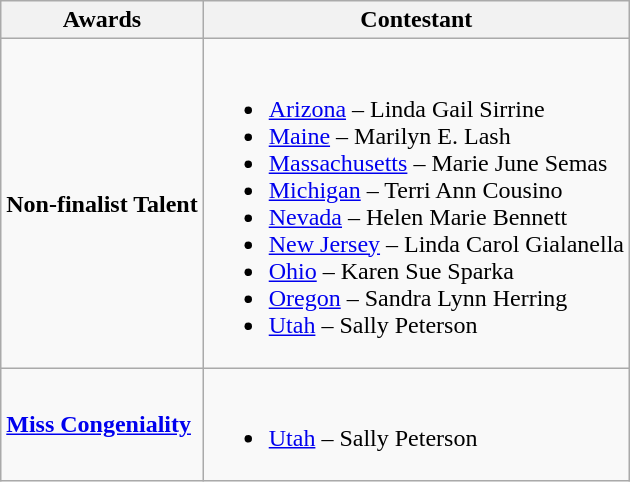<table class="wikitable">
<tr>
<th>Awards</th>
<th>Contestant</th>
</tr>
<tr>
<td><strong>Non-finalist Talent</strong></td>
<td><br><ul><li> <a href='#'>Arizona</a> – Linda Gail Sirrine</li><li> <a href='#'>Maine</a> – Marilyn E. Lash</li><li> <a href='#'>Massachusetts</a> – Marie June Semas</li><li> <a href='#'>Michigan</a> – Terri Ann Cousino</li><li> <a href='#'>Nevada</a> – Helen Marie Bennett</li><li> <a href='#'>New Jersey</a> – Linda Carol Gialanella</li><li> <a href='#'>Ohio</a> – Karen Sue Sparka</li><li> <a href='#'>Oregon</a> – Sandra Lynn Herring</li><li> <a href='#'>Utah</a> – Sally Peterson</li></ul></td>
</tr>
<tr>
<td><strong><a href='#'>Miss Congeniality</a></strong></td>
<td><br><ul><li> <a href='#'>Utah</a> – Sally Peterson</li></ul></td>
</tr>
</table>
